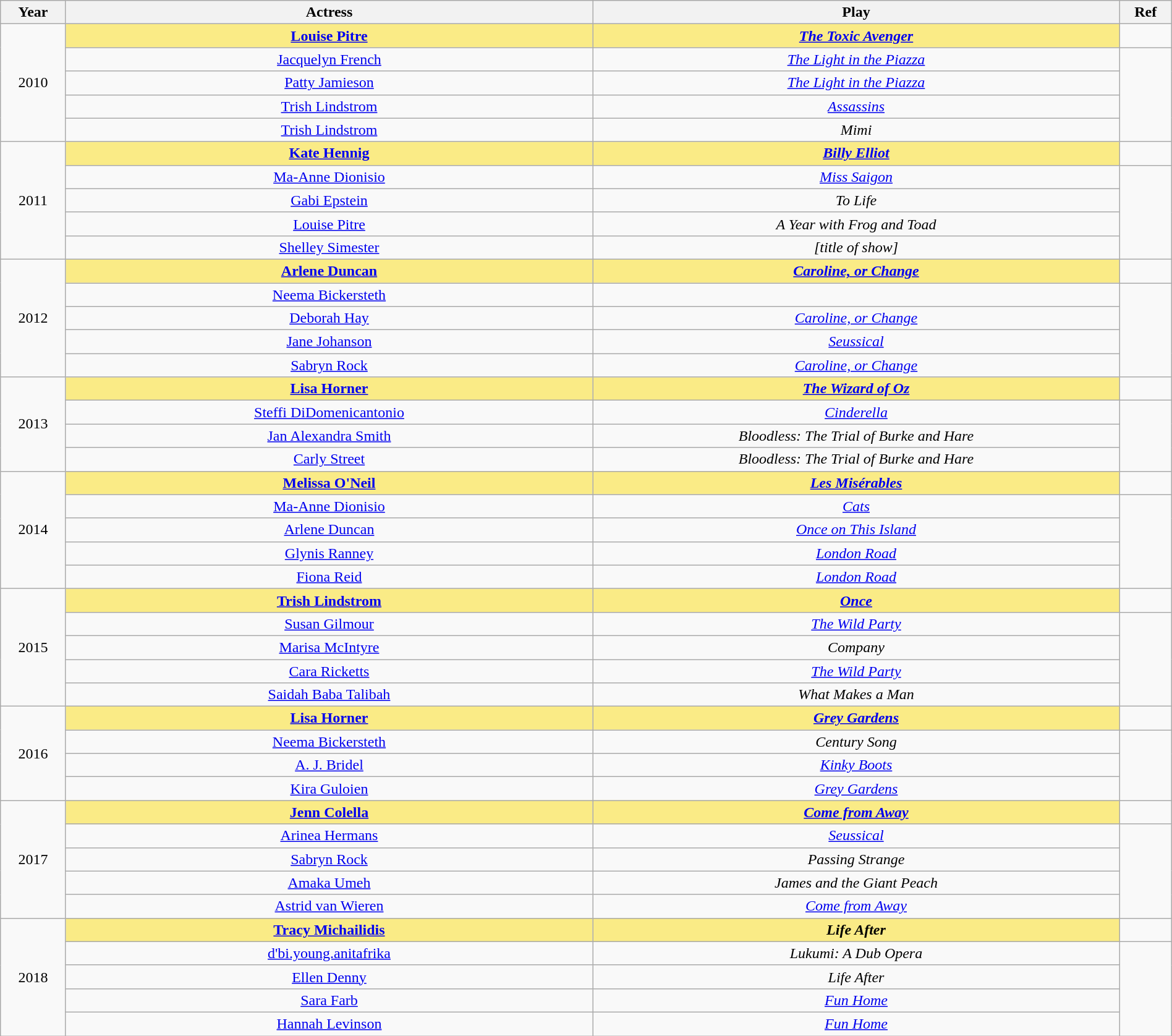<table class="wikitable" width="100%" style="text-align:center;">
<tr>
<th>Year</th>
<th width="45%">Actress</th>
<th width="45%">Play</th>
<th>Ref</th>
</tr>
<tr>
<td rowspan=5>2010</td>
<td style="background:#FAEB86"><strong><a href='#'>Louise Pitre</a></strong></td>
<td style="background:#FAEB86"><strong><em><a href='#'>The Toxic Avenger</a></em></strong></td>
<td></td>
</tr>
<tr>
<td><a href='#'>Jacquelyn French</a></td>
<td><em><a href='#'>The Light in the Piazza</a></em></td>
<td rowspan=4></td>
</tr>
<tr>
<td><a href='#'>Patty Jamieson</a></td>
<td><em><a href='#'>The Light in the Piazza</a></em></td>
</tr>
<tr>
<td><a href='#'>Trish Lindstrom</a></td>
<td><em><a href='#'>Assassins</a></em></td>
</tr>
<tr>
<td><a href='#'>Trish Lindstrom</a></td>
<td><em>Mimi</em></td>
</tr>
<tr>
<td rowspan=5>2011</td>
<td style="background:#FAEB86"><strong><a href='#'>Kate Hennig</a></strong></td>
<td style="background:#FAEB86"><strong><em><a href='#'>Billy Elliot</a></em></strong></td>
<td></td>
</tr>
<tr>
<td><a href='#'>Ma-Anne Dionisio</a></td>
<td><em><a href='#'>Miss Saigon</a></em></td>
<td rowspan=4></td>
</tr>
<tr>
<td><a href='#'>Gabi Epstein</a></td>
<td><em>To Life</em></td>
</tr>
<tr>
<td><a href='#'>Louise Pitre</a></td>
<td><em>A Year with Frog and Toad</em></td>
</tr>
<tr>
<td><a href='#'>Shelley Simester</a></td>
<td><em>[title of show]</em></td>
</tr>
<tr>
<td rowspan=5>2012</td>
<td style="background:#FAEB86"><strong><a href='#'>Arlene Duncan</a></strong></td>
<td style="background:#FAEB86"><strong><em><a href='#'>Caroline, or Change</a></em></strong></td>
<td></td>
</tr>
<tr>
<td><a href='#'>Neema Bickersteth</a></td>
<td></td>
<td rowspan=4></td>
</tr>
<tr>
<td><a href='#'>Deborah Hay</a></td>
<td><em><a href='#'>Caroline, or Change</a></em></td>
</tr>
<tr>
<td><a href='#'>Jane Johanson</a></td>
<td><em><a href='#'>Seussical</a></em></td>
</tr>
<tr>
<td><a href='#'>Sabryn Rock</a></td>
<td><em><a href='#'>Caroline, or Change</a></em></td>
</tr>
<tr>
<td rowspan=4>2013</td>
<td style="background:#FAEB86"><strong><a href='#'>Lisa Horner</a></strong></td>
<td style="background:#FAEB86"><strong><em><a href='#'>The Wizard of Oz</a></em></strong></td>
<td></td>
</tr>
<tr>
<td><a href='#'>Steffi DiDomenicantonio</a></td>
<td><em><a href='#'>Cinderella</a></em></td>
<td rowspan=3></td>
</tr>
<tr>
<td><a href='#'>Jan Alexandra Smith</a></td>
<td><em>Bloodless: The Trial of Burke and Hare</em></td>
</tr>
<tr>
<td><a href='#'>Carly Street</a></td>
<td><em>Bloodless: The Trial of Burke and Hare</em></td>
</tr>
<tr>
<td rowspan=5>2014</td>
<td style="background:#FAEB86"><strong><a href='#'>Melissa O'Neil</a></strong></td>
<td style="background:#FAEB86"><strong><em><a href='#'>Les Misérables</a></em></strong></td>
<td></td>
</tr>
<tr>
<td><a href='#'>Ma-Anne Dionisio</a></td>
<td><em><a href='#'>Cats</a></em></td>
<td rowspan=4></td>
</tr>
<tr>
<td><a href='#'>Arlene Duncan</a></td>
<td><em><a href='#'>Once on This Island</a></em></td>
</tr>
<tr>
<td><a href='#'>Glynis Ranney</a></td>
<td><em><a href='#'>London Road</a></em></td>
</tr>
<tr>
<td><a href='#'>Fiona Reid</a></td>
<td><em><a href='#'>London Road</a></em></td>
</tr>
<tr>
<td rowspan=5>2015</td>
<td style="background:#FAEB86"><strong><a href='#'>Trish Lindstrom</a></strong></td>
<td style="background:#FAEB86"><strong><em><a href='#'>Once</a></em></strong></td>
<td></td>
</tr>
<tr>
<td><a href='#'>Susan Gilmour</a></td>
<td><em><a href='#'>The Wild Party</a></em></td>
<td rowspan=4></td>
</tr>
<tr>
<td><a href='#'>Marisa McIntyre</a></td>
<td><em>Company</em></td>
</tr>
<tr>
<td><a href='#'>Cara Ricketts</a></td>
<td><em><a href='#'>The Wild Party</a></em></td>
</tr>
<tr>
<td><a href='#'>Saidah Baba Talibah</a></td>
<td><em>What Makes a Man</em></td>
</tr>
<tr>
<td rowspan=4>2016</td>
<td style="background:#FAEB86"><strong><a href='#'>Lisa Horner</a></strong></td>
<td style="background:#FAEB86"><strong><em><a href='#'>Grey Gardens</a></em></strong></td>
<td></td>
</tr>
<tr>
<td><a href='#'>Neema Bickersteth</a></td>
<td><em>Century Song</em></td>
<td rowspan=3></td>
</tr>
<tr>
<td><a href='#'>A. J. Bridel</a></td>
<td><em><a href='#'>Kinky Boots</a></em></td>
</tr>
<tr>
<td><a href='#'>Kira Guloien</a></td>
<td><em><a href='#'>Grey Gardens</a></em></td>
</tr>
<tr>
<td rowspan=5>2017</td>
<td style="background:#FAEB86"><strong><a href='#'>Jenn Colella</a></strong></td>
<td style="background:#FAEB86"><strong><em><a href='#'>Come from Away</a></em></strong></td>
<td></td>
</tr>
<tr>
<td><a href='#'>Arinea Hermans</a></td>
<td><em><a href='#'>Seussical</a></em></td>
<td rowspan=4></td>
</tr>
<tr>
<td><a href='#'>Sabryn Rock</a></td>
<td><em>Passing Strange</em></td>
</tr>
<tr>
<td><a href='#'>Amaka Umeh</a></td>
<td><em>James and the Giant Peach</em></td>
</tr>
<tr>
<td><a href='#'>Astrid van Wieren</a></td>
<td><em><a href='#'>Come from Away</a></em></td>
</tr>
<tr>
<td rowspan=5>2018</td>
<td style="background:#FAEB86"><strong><a href='#'>Tracy Michailidis</a></strong></td>
<td style="background:#FAEB86"><strong><em>Life After</em></strong></td>
<td></td>
</tr>
<tr>
<td><a href='#'>d'bi.young.anitafrika</a></td>
<td><em>Lukumi: A Dub Opera</em></td>
<td rowspan=4></td>
</tr>
<tr>
<td><a href='#'>Ellen Denny</a></td>
<td><em>Life After</em></td>
</tr>
<tr>
<td><a href='#'>Sara Farb</a></td>
<td><em><a href='#'>Fun Home</a></em></td>
</tr>
<tr>
<td><a href='#'>Hannah Levinson</a></td>
<td><em><a href='#'>Fun Home</a></em></td>
</tr>
</table>
